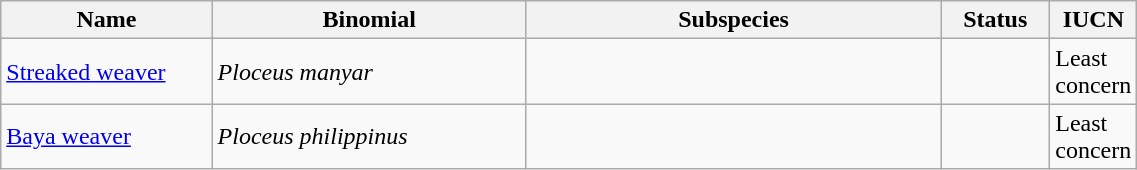<table width=60% class="wikitable">
<tr>
<th width=20%>Name</th>
<th width=30%>Binomial</th>
<th width=40%>Subspecies</th>
<th width=30%>Status</th>
<th width=30%>IUCN</th>
</tr>
<tr>
<td><a href='#'>Streaked weaver</a><br></td>
<td><em>Ploceus manyar</em></td>
<td></td>
<td></td>
<td>Least concern</td>
</tr>
<tr>
<td><a href='#'>Baya weaver</a><br></td>
<td><em>Ploceus philippinus</em></td>
<td></td>
<td></td>
<td>Least concern</td>
</tr>
</table>
